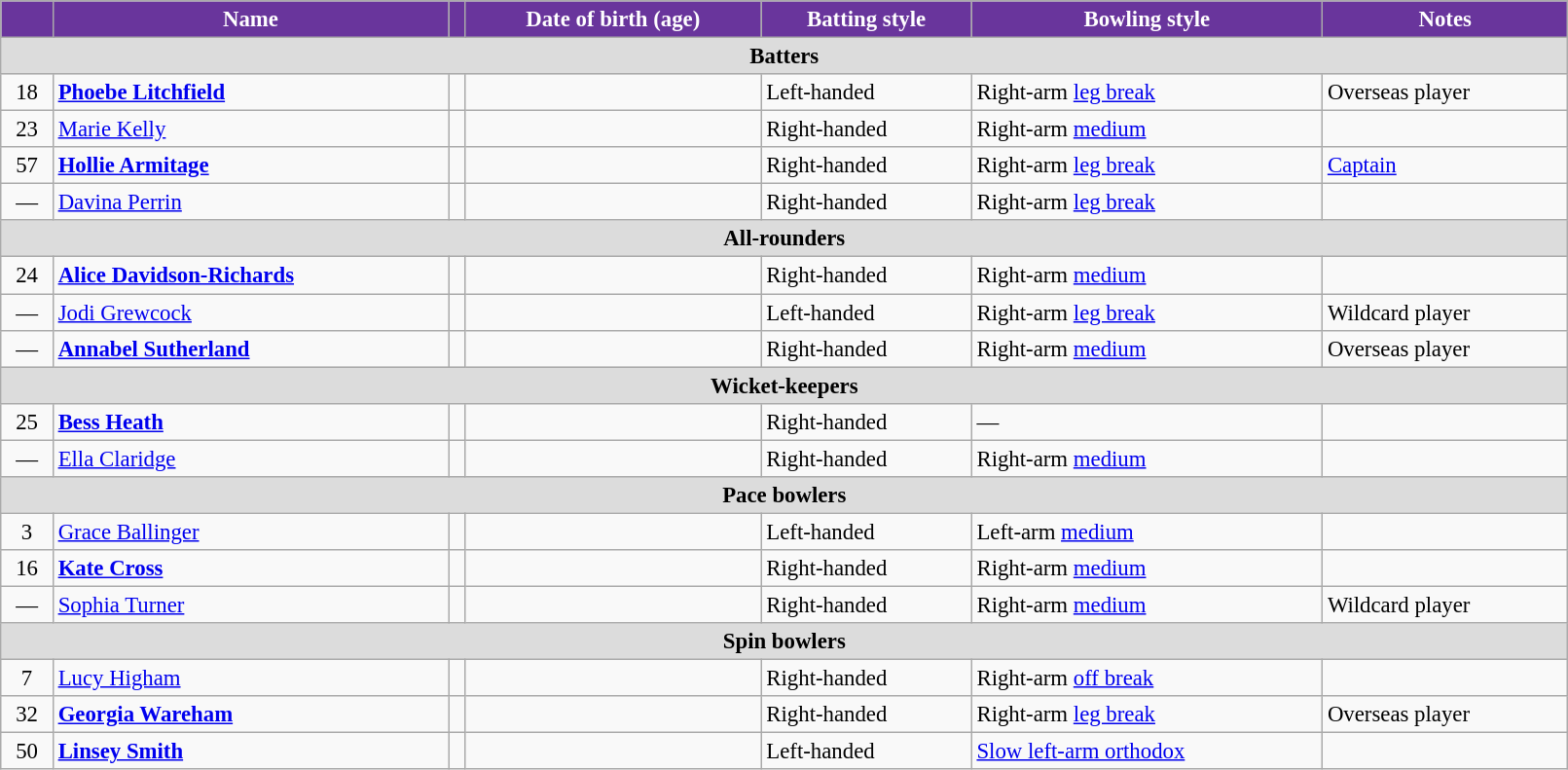<table class="wikitable" style="font-size:95%;" width="85%">
<tr>
<th style="background:#69359C; color:white"></th>
<th style="background:#69359C; color:white">Name</th>
<th style="background:#69359C; color:white"></th>
<th style="background:#69359C; color:white">Date of birth (age)</th>
<th style="background:#69359C; color:white">Batting style</th>
<th style="background:#69359C; color:white">Bowling style</th>
<th style="background:#69359C; color:white">Notes</th>
</tr>
<tr>
<th colspan="7" style="background: #DCDCDC" align=right>Batters</th>
</tr>
<tr>
<td style="text-align:center">18</td>
<td><strong><a href='#'>Phoebe Litchfield</a></strong></td>
<td></td>
<td></td>
<td>Left-handed</td>
<td>Right-arm <a href='#'>leg break</a></td>
<td>Overseas player</td>
</tr>
<tr>
<td style="text-align:center">23</td>
<td><a href='#'>Marie Kelly</a></td>
<td></td>
<td></td>
<td>Right-handed</td>
<td>Right-arm <a href='#'>medium</a></td>
<td></td>
</tr>
<tr>
<td style="text-align:center">57</td>
<td><strong><a href='#'>Hollie Armitage</a></strong></td>
<td></td>
<td></td>
<td>Right-handed</td>
<td>Right-arm <a href='#'>leg break</a></td>
<td><a href='#'>Captain</a></td>
</tr>
<tr>
<td style="text-align:center">—</td>
<td><a href='#'>Davina Perrin</a></td>
<td></td>
<td></td>
<td>Right-handed</td>
<td>Right-arm <a href='#'>leg break</a></td>
<td></td>
</tr>
<tr>
<th colspan="7" style="background: #DCDCDC" align=right>All-rounders</th>
</tr>
<tr>
<td style="text-align:center">24</td>
<td><strong><a href='#'>Alice Davidson-Richards</a></strong></td>
<td></td>
<td></td>
<td>Right-handed</td>
<td>Right-arm <a href='#'>medium</a></td>
<td></td>
</tr>
<tr>
<td style="text-align:center">—</td>
<td><a href='#'>Jodi Grewcock</a></td>
<td></td>
<td></td>
<td>Left-handed</td>
<td>Right-arm <a href='#'>leg break</a></td>
<td>Wildcard player</td>
</tr>
<tr>
<td style="text-align:center">—</td>
<td><strong><a href='#'>Annabel Sutherland</a></strong></td>
<td></td>
<td></td>
<td>Right-handed</td>
<td>Right-arm <a href='#'>medium</a></td>
<td>Overseas player</td>
</tr>
<tr>
<th colspan="7" style="background: #DCDCDC" align=right>Wicket-keepers</th>
</tr>
<tr>
<td style="text-align:center">25</td>
<td><strong><a href='#'>Bess Heath</a></strong></td>
<td></td>
<td></td>
<td>Right-handed</td>
<td>—</td>
<td></td>
</tr>
<tr>
<td style="text-align:center">—</td>
<td><a href='#'>Ella Claridge</a></td>
<td></td>
<td></td>
<td>Right-handed</td>
<td>Right-arm <a href='#'>medium</a></td>
<td></td>
</tr>
<tr>
<th colspan="7" style="background: #DCDCDC" align=right>Pace bowlers</th>
</tr>
<tr>
<td style="text-align:center">3</td>
<td><a href='#'>Grace Ballinger</a></td>
<td></td>
<td></td>
<td>Left-handed</td>
<td>Left-arm <a href='#'>medium</a></td>
<td></td>
</tr>
<tr>
<td style="text-align:center">16</td>
<td><strong><a href='#'>Kate Cross</a></strong></td>
<td></td>
<td></td>
<td>Right-handed</td>
<td>Right-arm <a href='#'>medium</a></td>
<td></td>
</tr>
<tr>
<td style="text-align:center">—</td>
<td><a href='#'>Sophia Turner</a></td>
<td></td>
<td></td>
<td>Right-handed</td>
<td>Right-arm <a href='#'>medium</a></td>
<td>Wildcard player</td>
</tr>
<tr>
<th colspan="7" style="background: #DCDCDC" align=right>Spin bowlers</th>
</tr>
<tr>
<td style="text-align:center">7</td>
<td><a href='#'>Lucy Higham</a></td>
<td></td>
<td></td>
<td>Right-handed</td>
<td>Right-arm <a href='#'>off break</a></td>
<td></td>
</tr>
<tr>
<td style="text-align:center">32</td>
<td><strong><a href='#'>Georgia Wareham</a></strong></td>
<td></td>
<td></td>
<td>Right-handed</td>
<td>Right-arm <a href='#'>leg break</a></td>
<td>Overseas player</td>
</tr>
<tr>
<td style="text-align:center">50</td>
<td><strong><a href='#'>Linsey Smith</a></strong></td>
<td></td>
<td></td>
<td>Left-handed</td>
<td><a href='#'>Slow left-arm orthodox</a></td>
<td></td>
</tr>
</table>
